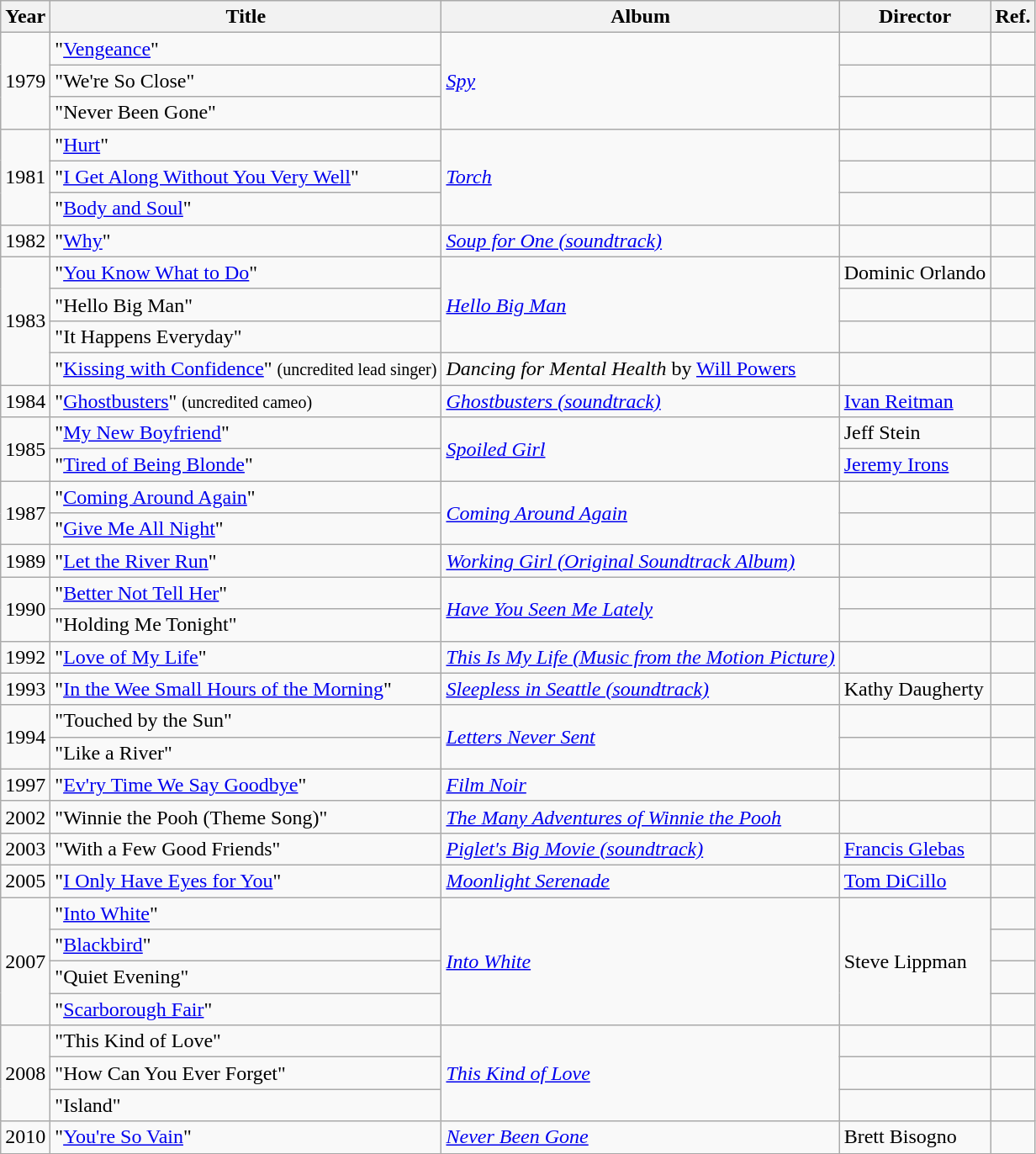<table class="wikitable">
<tr>
<th>Year</th>
<th>Title</th>
<th>Album</th>
<th>Director</th>
<th>Ref.</th>
</tr>
<tr>
<td rowspan="3">1979</td>
<td>"<a href='#'>Vengeance</a>"</td>
<td rowspan="3"><em><a href='#'>Spy</a></em></td>
<td></td>
<td align="center"></td>
</tr>
<tr>
<td>"We're So Close"</td>
<td></td>
<td align="center"></td>
</tr>
<tr>
<td>"Never Been Gone"</td>
<td></td>
<td align="center"></td>
</tr>
<tr>
<td rowspan="3">1981</td>
<td>"<a href='#'>Hurt</a>"</td>
<td rowspan="3"><em><a href='#'>Torch</a></em></td>
<td></td>
<td align="center"></td>
</tr>
<tr>
<td>"<a href='#'>I Get Along Without You Very Well</a>"</td>
<td></td>
<td align="center"></td>
</tr>
<tr>
<td>"<a href='#'>Body and Soul</a>"</td>
<td></td>
<td align="center"></td>
</tr>
<tr>
<td>1982</td>
<td>"<a href='#'>Why</a>"</td>
<td><em><a href='#'>Soup for One (soundtrack)</a></em></td>
<td></td>
<td align="center"></td>
</tr>
<tr>
<td rowspan="4">1983</td>
<td>"<a href='#'>You Know What to Do</a>"</td>
<td rowspan="3"><em><a href='#'>Hello Big Man</a></em></td>
<td>Dominic Orlando</td>
<td align="center"></td>
</tr>
<tr>
<td>"Hello Big Man"</td>
<td></td>
<td align="center"></td>
</tr>
<tr>
<td>"It Happens Everyday"</td>
<td></td>
<td align="center"></td>
</tr>
<tr>
<td>"<a href='#'>Kissing with Confidence</a>" <small>(uncredited lead singer)</small></td>
<td><em>Dancing for Mental Health</em> by <a href='#'>Will Powers</a></td>
<td></td>
<td align="center"></td>
</tr>
<tr>
<td>1984</td>
<td>"<a href='#'>Ghostbusters</a>" <small>(uncredited cameo)</small></td>
<td><em><a href='#'>Ghostbusters (soundtrack)</a></em></td>
<td><a href='#'>Ivan Reitman</a></td>
<td align="center"></td>
</tr>
<tr>
<td rowspan="2">1985</td>
<td>"<a href='#'>My New Boyfriend</a>"</td>
<td rowspan="2"><em><a href='#'>Spoiled Girl</a></em></td>
<td>Jeff Stein</td>
<td align="center"></td>
</tr>
<tr>
<td>"<a href='#'>Tired of Being Blonde</a>"</td>
<td><a href='#'>Jeremy Irons</a></td>
<td align="center"></td>
</tr>
<tr>
<td rowspan="2">1987</td>
<td>"<a href='#'>Coming Around Again</a>"</td>
<td rowspan="2"><em><a href='#'>Coming Around Again</a></em></td>
<td></td>
<td align="center"></td>
</tr>
<tr>
<td>"<a href='#'>Give Me All Night</a>"</td>
<td></td>
<td align="center"></td>
</tr>
<tr>
<td>1989</td>
<td>"<a href='#'>Let the River Run</a>"</td>
<td><em><a href='#'>Working Girl (Original Soundtrack Album)</a></em></td>
<td></td>
<td align="center"></td>
</tr>
<tr>
<td rowspan="2">1990</td>
<td>"<a href='#'>Better Not Tell Her</a>"</td>
<td rowspan="2"><em><a href='#'>Have You Seen Me Lately</a></em></td>
<td></td>
<td align="center"></td>
</tr>
<tr>
<td>"Holding Me Tonight"</td>
<td></td>
<td align="center"></td>
</tr>
<tr>
<td>1992</td>
<td>"<a href='#'>Love of My Life</a>"</td>
<td><em><a href='#'>This Is My Life (Music from the Motion Picture)</a></em></td>
<td></td>
<td align="center"></td>
</tr>
<tr>
<td>1993</td>
<td>"<a href='#'>In the Wee Small Hours of the Morning</a>"</td>
<td><em><a href='#'>Sleepless in Seattle (soundtrack)</a></em></td>
<td>Kathy Daugherty</td>
<td align="center"></td>
</tr>
<tr>
<td rowspan="2">1994</td>
<td>"Touched by the Sun"</td>
<td rowspan="2"><em><a href='#'>Letters Never Sent</a></em></td>
<td></td>
<td align="center"></td>
</tr>
<tr>
<td>"Like a River"</td>
<td></td>
<td align="center"></td>
</tr>
<tr>
<td>1997</td>
<td>"<a href='#'>Ev'ry Time We Say Goodbye</a>"</td>
<td><em><a href='#'>Film Noir</a></em></td>
<td></td>
<td align="center"></td>
</tr>
<tr>
<td>2002</td>
<td>"Winnie the Pooh (Theme Song)"</td>
<td><em><a href='#'>The Many Adventures of Winnie the Pooh</a></em></td>
<td></td>
<td align="center"></td>
</tr>
<tr>
<td>2003</td>
<td>"With a Few Good Friends"</td>
<td><em><a href='#'>Piglet's Big Movie (soundtrack)</a></em></td>
<td><a href='#'>Francis Glebas</a></td>
<td align="center"></td>
</tr>
<tr>
<td>2005</td>
<td>"<a href='#'>I Only Have Eyes for You</a>"</td>
<td><em><a href='#'>Moonlight Serenade</a></em></td>
<td><a href='#'>Tom DiCillo</a></td>
<td align="center"></td>
</tr>
<tr>
<td rowspan="4">2007</td>
<td>"<a href='#'>Into White</a>"</td>
<td rowspan="4"><em><a href='#'>Into White</a></em></td>
<td rowspan="4">Steve Lippman</td>
<td align="center"></td>
</tr>
<tr>
<td>"<a href='#'>Blackbird</a>"</td>
<td align="center"></td>
</tr>
<tr>
<td>"Quiet Evening"</td>
<td align="center"></td>
</tr>
<tr>
<td>"<a href='#'>Scarborough Fair</a>"</td>
<td align="center"></td>
</tr>
<tr>
<td rowspan="3">2008</td>
<td>"This Kind of Love"</td>
<td rowspan="3"><em><a href='#'>This Kind of Love</a></em></td>
<td></td>
<td align="center"></td>
</tr>
<tr>
<td>"How Can You Ever Forget"</td>
<td></td>
<td align="center"></td>
</tr>
<tr>
<td>"Island"</td>
<td></td>
<td align="center"></td>
</tr>
<tr>
<td>2010</td>
<td>"<a href='#'>You're So Vain</a>"</td>
<td><em><a href='#'>Never Been Gone</a></em></td>
<td>Brett Bisogno</td>
<td align="center"></td>
</tr>
</table>
